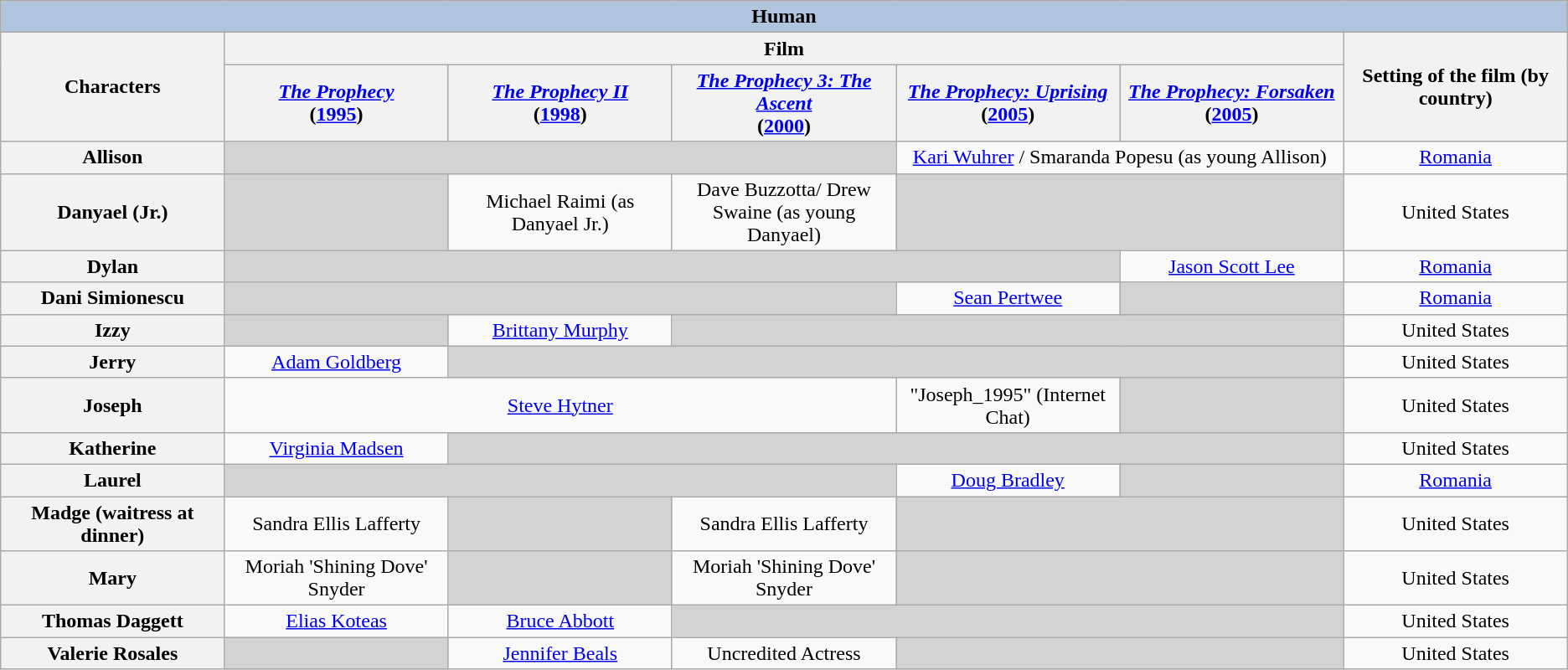<table class="wikitable">
<tr>
<th colspan="7" style="background: LightSteelBlue;">Human</th>
</tr>
<tr>
<th rowspan="2" style="width:10%;">Characters</th>
<th colspan="5">Film</th>
<th rowspan="2" style="width:10%;">Setting of the film (by country)</th>
</tr>
<tr>
<th style="width:10%;"><em><a href='#'>The Prophecy</a></em><br>(<a href='#'>1995</a>)</th>
<th style="width:10%;"><em><a href='#'>The Prophecy II</a></em><br>(<a href='#'>1998</a>)</th>
<th style="width:10%;"><em><a href='#'>The Prophecy 3: The Ascent</a></em><br>(<a href='#'>2000</a>)</th>
<th style="width:10%;"><em><a href='#'>The Prophecy: Uprising</a></em><br>(<a href='#'>2005</a>)</th>
<th style="width:10%;"><em><a href='#'>The Prophecy: Forsaken</a></em><br>(<a href='#'>2005</a>)</th>
</tr>
<tr>
<th>Allison</th>
<td style="background: #D3D3D3;" colspan=3></td>
<td style="text-align:center;" colspan="2"><a href='#'>Kari Wuhrer</a> / Smaranda Popesu (as young Allison)</td>
<td style="text-align:center;" colspan="1"><a href='#'>Romania</a></td>
</tr>
<tr>
<th>Danyael (Jr.)</th>
<td style="background: #D3D3D3;" colspan=1></td>
<td style="text-align:center;" colspan="1">Michael Raimi (as Danyael Jr.)</td>
<td style="text-align:center;" colspan="1">Dave Buzzotta/ Drew Swaine (as young Danyael)</td>
<td style="background: #D3D3D3;" colspan=2></td>
<td style="text-align:center;" colspan="1">United States</td>
</tr>
<tr>
<th>Dylan</th>
<td style="background: #D3D3D3;" colspan=4></td>
<td style="text-align:center;" colspan="1"><a href='#'>Jason Scott Lee</a></td>
<td style="text-align:center;" colspan="1"><a href='#'>Romania</a></td>
</tr>
<tr>
<th>Dani Simionescu</th>
<td style="background: #D3D3D3;" colspan=3></td>
<td style="text-align:center;" colspan="1"><a href='#'>Sean Pertwee</a></td>
<td style="background: #D3D3D3;" colspan=1></td>
<td style="text-align:center;" colspan="1"><a href='#'>Romania</a></td>
</tr>
<tr>
<th>Izzy</th>
<td style="background: #D3D3D3;" colspan=1></td>
<td style="text-align:center;" colspan="1"><a href='#'>Brittany Murphy</a></td>
<td style="background: #D3D3D3;" colspan=3></td>
<td style="text-align:center;" colspan="1">United States</td>
</tr>
<tr>
<th>Jerry</th>
<td style="text-align:center;" colspan="1"><a href='#'>Adam Goldberg</a></td>
<td style="background: #D3D3D3;" colspan=4></td>
<td style="text-align:center;" colspan="1">United States</td>
</tr>
<tr>
<th>Joseph</th>
<td style="text-align:center;" colspan="3"><a href='#'>Steve Hytner</a></td>
<td style="text-align:center;" colspan="1">"Joseph_1995" (Internet Chat)</td>
<td style="background: #D3D3D3;" colspan=1></td>
<td style="text-align:center;" colspan="1">United States</td>
</tr>
<tr>
<th>Katherine</th>
<td style="text-align:center;" colspan="1"><a href='#'>Virginia Madsen</a></td>
<td style="background: #D3D3D3;" colspan=4></td>
<td style="text-align:center;" colspan="1">United States</td>
</tr>
<tr>
<th>Laurel</th>
<td style="background: #D3D3D3;" colspan=3></td>
<td style="text-align:center;" colspan="1"><a href='#'>Doug Bradley</a></td>
<td style="background: #D3D3D3;" colspan=1></td>
<td style="text-align:center;" colspan="1"><a href='#'>Romania</a></td>
</tr>
<tr>
<th>Madge (waitress at dinner)</th>
<td style="text-align:center;" colspan="1">Sandra Ellis Lafferty</td>
<td style="background: #D3D3D3;" colspan=1></td>
<td style="text-align:center;" colspan="1">Sandra Ellis Lafferty</td>
<td style="background: #D3D3D3;" colspan=2></td>
<td style="text-align:center;" colspan="1">United States</td>
</tr>
<tr>
<th>Mary</th>
<td style="text-align:center;" colspan="1">Moriah 'Shining Dove' Snyder</td>
<td style="background: #D3D3D3;" colspan=1></td>
<td style="text-align:center;" colspan="1">Moriah 'Shining Dove' Snyder</td>
<td style="background: #D3D3D3;" colspan=2></td>
<td style="text-align:center;" colspan="1">United States</td>
</tr>
<tr>
<th>Thomas Daggett</th>
<td style="text-align:center;" colspan="1"><a href='#'>Elias Koteas</a></td>
<td style="text-align:center;" colspan="1"><a href='#'>Bruce Abbott</a></td>
<td style="background: #D3D3D3;" colspan=3></td>
<td style="text-align:center;" colspan="1">United States</td>
</tr>
<tr>
<th>Valerie Rosales</th>
<td style="background: #D3D3D3;" colspan=1></td>
<td style="text-align:center;" colspan="1"><a href='#'>Jennifer Beals</a></td>
<td style="text-align:center;" colspan="1">Uncredited Actress</td>
<td style="background: #D3D3D3;" colspan=2></td>
<td style="text-align:center;" colspan="1">United States</td>
</tr>
</table>
